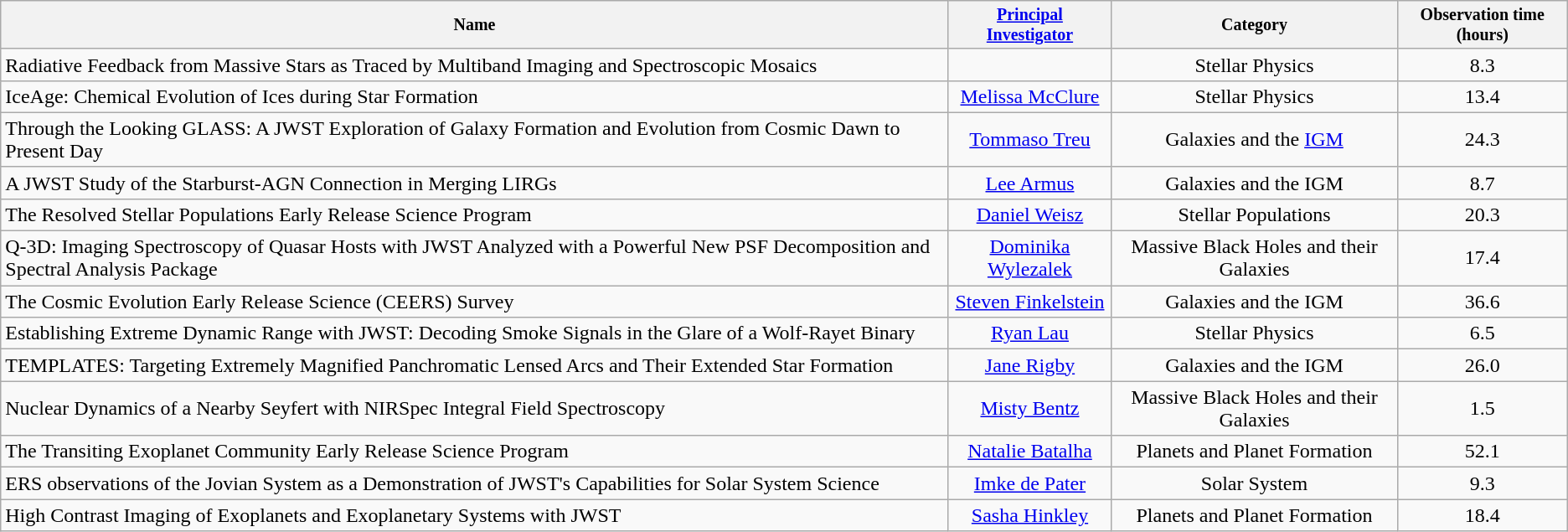<table class="wikitable">
<tr style="font-size: smaller;">
<th>Name</th>
<th><a href='#'>Principal Investigator</a></th>
<th>Category</th>
<th>Observation time (hours)</th>
</tr>
<tr style="text-align:center;">
<td style="text-align:left;">Radiative Feedback from Massive Stars as Traced by Multiband Imaging and Spectroscopic Mosaics</td>
<td></td>
<td>Stellar Physics</td>
<td>8.3</td>
</tr>
<tr style="text-align:center;">
<td style="text-align:left;">IceAge: Chemical Evolution of Ices during Star Formation</td>
<td><a href='#'>Melissa McClure</a></td>
<td>Stellar Physics</td>
<td>13.4</td>
</tr>
<tr style="text-align:center;">
<td style="text-align:left;">Through the Looking GLASS: A JWST Exploration of Galaxy Formation and Evolution from Cosmic Dawn to Present Day</td>
<td><a href='#'>Tommaso Treu</a></td>
<td>Galaxies and the <a href='#'>IGM</a></td>
<td>24.3</td>
</tr>
<tr style="text-align:center;">
<td style="text-align:left;">A JWST Study of the Starburst-AGN Connection in Merging LIRGs</td>
<td><a href='#'>Lee Armus</a></td>
<td>Galaxies and the IGM</td>
<td>8.7</td>
</tr>
<tr style="text-align:center;">
<td style="text-align:left;">The Resolved Stellar Populations Early Release Science Program</td>
<td><a href='#'>Daniel Weisz</a></td>
<td>Stellar Populations</td>
<td>20.3</td>
</tr>
<tr style="text-align:center;">
<td style="text-align:left;">Q-3D: Imaging Spectroscopy of Quasar Hosts with JWST Analyzed with a Powerful New PSF Decomposition and Spectral Analysis Package</td>
<td><a href='#'>Dominika Wylezalek</a></td>
<td>Massive Black Holes and their Galaxies</td>
<td>17.4</td>
</tr>
<tr style="text-align:center;">
<td style="text-align:left;">The Cosmic Evolution Early Release Science (CEERS) Survey</td>
<td><a href='#'>Steven Finkelstein</a></td>
<td>Galaxies and the IGM</td>
<td>36.6</td>
</tr>
<tr style="text-align:center;">
<td style="text-align:left;">Establishing Extreme Dynamic Range with JWST: Decoding Smoke Signals in the Glare of a Wolf-Rayet Binary</td>
<td><a href='#'>Ryan Lau</a></td>
<td>Stellar Physics</td>
<td>6.5</td>
</tr>
<tr style="text-align:center;">
<td style="text-align:left;">TEMPLATES: Targeting Extremely Magnified Panchromatic Lensed Arcs and Their Extended Star Formation</td>
<td><a href='#'>Jane Rigby</a></td>
<td>Galaxies and the IGM</td>
<td>26.0</td>
</tr>
<tr style="text-align:center;">
<td style="text-align:left;">Nuclear Dynamics of a Nearby Seyfert with NIRSpec Integral Field Spectroscopy</td>
<td><a href='#'>Misty Bentz</a></td>
<td>Massive Black Holes and their Galaxies</td>
<td>1.5</td>
</tr>
<tr style="text-align:center;">
<td style="text-align:left;">The Transiting Exoplanet Community Early Release Science Program</td>
<td><a href='#'>Natalie Batalha</a></td>
<td>Planets and Planet Formation</td>
<td>52.1</td>
</tr>
<tr style="text-align:center;">
<td style="text-align:left;">ERS observations of the Jovian System as a Demonstration of JWST's Capabilities for Solar System Science</td>
<td><a href='#'>Imke de Pater</a></td>
<td>Solar System</td>
<td>9.3</td>
</tr>
<tr style="text-align:center;">
<td style="text-align:left;">High Contrast Imaging of Exoplanets and Exoplanetary Systems with JWST</td>
<td><a href='#'>Sasha Hinkley</a></td>
<td>Planets and Planet Formation</td>
<td>18.4</td>
</tr>
</table>
